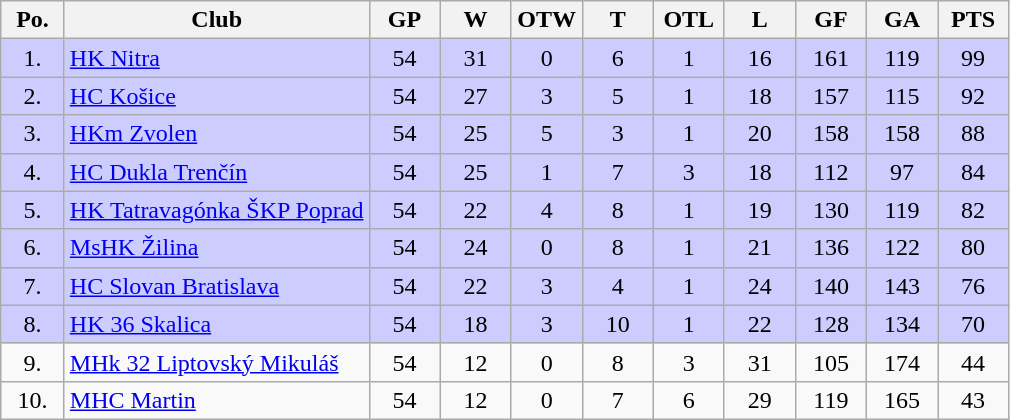<table class="wikitable sortable" style="text-align: center;">
<tr>
<th width="35">Po.</th>
<th>Club</th>
<th width="40">GP</th>
<th width="40">W</th>
<th width="40">OTW</th>
<th width="40">T</th>
<th width="40">OTL</th>
<th width="40">L</th>
<th width="40">GF</th>
<th width="40">GA</th>
<th width="40">PTS</th>
</tr>
<tr bgcolor="ccccff">
<td>1.</td>
<td align=left><a href='#'>HK Nitra</a></td>
<td>54</td>
<td>31</td>
<td>0</td>
<td>6</td>
<td>1</td>
<td>16</td>
<td>161</td>
<td>119</td>
<td>99</td>
</tr>
<tr bgcolor="ccccff">
<td>2.</td>
<td align=left><a href='#'>HC Košice</a></td>
<td>54</td>
<td>27</td>
<td>3</td>
<td>5</td>
<td>1</td>
<td>18</td>
<td>157</td>
<td>115</td>
<td>92</td>
</tr>
<tr bgcolor="ccccff">
<td>3.</td>
<td align=left><a href='#'>HKm Zvolen</a></td>
<td>54</td>
<td>25</td>
<td>5</td>
<td>3</td>
<td>1</td>
<td>20</td>
<td>158</td>
<td>158</td>
<td>88</td>
</tr>
<tr bgcolor="ccccff">
<td>4.</td>
<td align=left><a href='#'>HC Dukla Trenčín</a></td>
<td>54</td>
<td>25</td>
<td>1</td>
<td>7</td>
<td>3</td>
<td>18</td>
<td>112</td>
<td>97</td>
<td>84</td>
</tr>
<tr bgcolor="ccccff">
<td>5.</td>
<td align=left><a href='#'>HK Tatravagónka ŠKP Poprad</a></td>
<td>54</td>
<td>22</td>
<td>4</td>
<td>8</td>
<td>1</td>
<td>19</td>
<td>130</td>
<td>119</td>
<td>82</td>
</tr>
<tr bgcolor="ccccff">
<td>6.</td>
<td align=left><a href='#'>MsHK Žilina</a></td>
<td>54</td>
<td>24</td>
<td>0</td>
<td>8</td>
<td>1</td>
<td>21</td>
<td>136</td>
<td>122</td>
<td>80</td>
</tr>
<tr bgcolor="ccccff">
<td>7.</td>
<td align=left><a href='#'>HC Slovan Bratislava</a></td>
<td>54</td>
<td>22</td>
<td>3</td>
<td>4</td>
<td>1</td>
<td>24</td>
<td>140</td>
<td>143</td>
<td>76</td>
</tr>
<tr bgcolor="ccccff">
<td>8.</td>
<td align=left><a href='#'>HK 36 Skalica</a></td>
<td>54</td>
<td>18</td>
<td>3</td>
<td>10</td>
<td>1</td>
<td>22</td>
<td>128</td>
<td>134</td>
<td>70</td>
</tr>
<tr>
<td>9.</td>
<td align=left><a href='#'>MHk 32 Liptovský Mikuláš</a></td>
<td>54</td>
<td>12</td>
<td>0</td>
<td>8</td>
<td>3</td>
<td>31</td>
<td>105</td>
<td>174</td>
<td>44</td>
</tr>
<tr>
<td>10.</td>
<td align=left><a href='#'>MHC Martin</a></td>
<td>54</td>
<td>12</td>
<td>0</td>
<td>7</td>
<td>6</td>
<td>29</td>
<td>119</td>
<td>165</td>
<td>43</td>
</tr>
</table>
